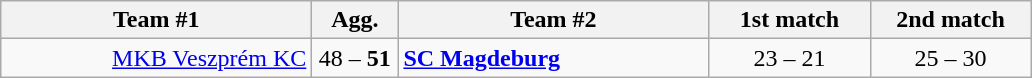<table class=wikitable style="text-align:center">
<tr>
<th width=200>Team #1</th>
<th width=50>Agg.</th>
<th width=200>Team #2</th>
<th width=100>1st match</th>
<th width=100>2nd match</th>
</tr>
<tr>
<td align=right><a href='#'>MKB Veszprém KC</a> </td>
<td>48 – <strong>51</strong></td>
<td align=left> <strong><a href='#'>SC Magdeburg</a></strong></td>
<td>23 – 21</td>
<td>25 – 30</td>
</tr>
</table>
